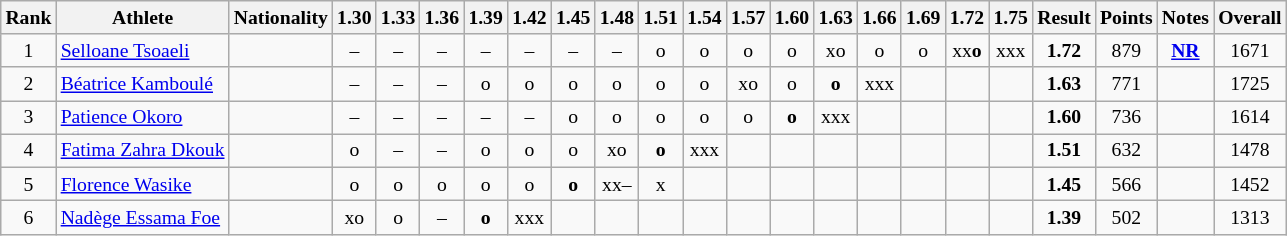<table class="wikitable sortable" style="text-align:center; font-size:82%">
<tr>
<th>Rank</th>
<th>Athlete</th>
<th>Nationality</th>
<th>1.30</th>
<th>1.33</th>
<th>1.36</th>
<th>1.39</th>
<th>1.42</th>
<th>1.45</th>
<th>1.48</th>
<th>1.51</th>
<th>1.54</th>
<th>1.57</th>
<th>1.60</th>
<th>1.63</th>
<th>1.66</th>
<th>1.69</th>
<th>1.72</th>
<th>1.75</th>
<th>Result</th>
<th>Points</th>
<th>Notes</th>
<th>Overall</th>
</tr>
<tr>
<td>1</td>
<td align="left"><a href='#'>Selloane Tsoaeli</a></td>
<td align=left></td>
<td>–</td>
<td>–</td>
<td>–</td>
<td>–</td>
<td>–</td>
<td>–</td>
<td>–</td>
<td>o</td>
<td>o</td>
<td>o</td>
<td>o</td>
<td>xo</td>
<td>o</td>
<td>o</td>
<td>xx<strong>o</strong></td>
<td>xxx</td>
<td><strong>1.72</strong></td>
<td>879</td>
<td><strong><a href='#'>NR</a></strong></td>
<td>1671</td>
</tr>
<tr>
<td>2</td>
<td align="left"><a href='#'>Béatrice Kamboulé</a></td>
<td align=left></td>
<td>–</td>
<td>–</td>
<td>–</td>
<td>o</td>
<td>o</td>
<td>o</td>
<td>o</td>
<td>o</td>
<td>o</td>
<td>xo</td>
<td>o</td>
<td><strong>o</strong></td>
<td>xxx</td>
<td></td>
<td></td>
<td></td>
<td><strong>1.63</strong></td>
<td>771</td>
<td></td>
<td>1725</td>
</tr>
<tr>
<td>3</td>
<td align="left"><a href='#'>Patience Okoro</a></td>
<td align=left></td>
<td>–</td>
<td>–</td>
<td>–</td>
<td>–</td>
<td>–</td>
<td>o</td>
<td>o</td>
<td>o</td>
<td>o</td>
<td>o</td>
<td><strong>o</strong></td>
<td>xxx</td>
<td></td>
<td></td>
<td></td>
<td></td>
<td><strong>1.60</strong></td>
<td>736</td>
<td></td>
<td>1614</td>
</tr>
<tr>
<td>4</td>
<td align="left"><a href='#'>Fatima Zahra Dkouk</a></td>
<td align=left></td>
<td>o</td>
<td>–</td>
<td>–</td>
<td>o</td>
<td>o</td>
<td>o</td>
<td>xo</td>
<td><strong>o</strong></td>
<td>xxx</td>
<td></td>
<td></td>
<td></td>
<td></td>
<td></td>
<td></td>
<td></td>
<td><strong>1.51</strong></td>
<td>632</td>
<td></td>
<td>1478</td>
</tr>
<tr>
<td>5</td>
<td align="left"><a href='#'>Florence Wasike</a></td>
<td align=left></td>
<td>o</td>
<td>o</td>
<td>o</td>
<td>o</td>
<td>o</td>
<td><strong>o</strong></td>
<td>xx–</td>
<td>x</td>
<td></td>
<td></td>
<td></td>
<td></td>
<td></td>
<td></td>
<td></td>
<td></td>
<td><strong>1.45</strong></td>
<td>566</td>
<td></td>
<td>1452</td>
</tr>
<tr>
<td>6</td>
<td align="left"><a href='#'>Nadège Essama Foe</a></td>
<td align=left></td>
<td>xo</td>
<td>o</td>
<td>–</td>
<td><strong>o</strong></td>
<td>xxx</td>
<td></td>
<td></td>
<td></td>
<td></td>
<td></td>
<td></td>
<td></td>
<td></td>
<td></td>
<td></td>
<td></td>
<td><strong>1.39</strong></td>
<td>502</td>
<td></td>
<td>1313</td>
</tr>
</table>
